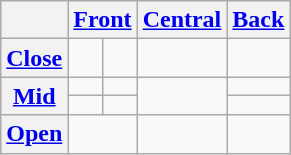<table class="wikitable" style="text-align: center;">
<tr>
<th></th>
<th colspan=2><a href='#'>Front</a></th>
<th><a href='#'>Central</a></th>
<th><a href='#'>Back</a></th>
</tr>
<tr>
<th><a href='#'>Close</a></th>
<td></td>
<td></td>
<td></td>
<td></td>
</tr>
<tr>
<th rowspan=2><a href='#'>Mid</a></th>
<td></td>
<td></td>
<td rowspan=2></td>
<td></td>
</tr>
<tr>
<td></td>
<td></td>
<td></td>
</tr>
<tr>
<th><a href='#'>Open</a></th>
<td colspan=2></td>
<td></td>
<td></td>
</tr>
</table>
